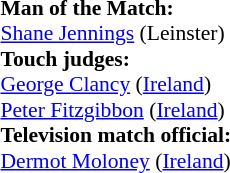<table style="width:100%; font-size:90%;">
<tr>
<td><br><strong>Man of the Match:</strong>
<br> <a href='#'>Shane Jennings</a> (Leinster)<br><strong>Touch judges:</strong>
<br><a href='#'>George Clancy</a> (<a href='#'>Ireland</a>)
<br><a href='#'>Peter Fitzgibbon</a> (<a href='#'>Ireland</a>)
<br><strong>Television match official:</strong>
<br><a href='#'>Dermot Moloney</a> (<a href='#'>Ireland</a>)</td>
</tr>
</table>
